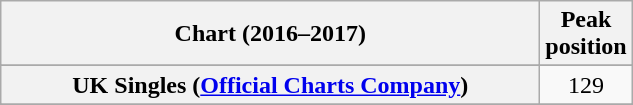<table class="wikitable plainrowheaders sortable" style="text-align:center;">
<tr>
<th scope="col" style="width:22em;">Chart (2016–2017)</th>
<th scope="col">Peak<br>position</th>
</tr>
<tr>
</tr>
<tr>
</tr>
<tr>
</tr>
<tr>
<th scope="row">UK Singles (<a href='#'>Official Charts Company</a>)</th>
<td>129</td>
</tr>
<tr>
</tr>
<tr>
</tr>
<tr>
</tr>
<tr>
</tr>
</table>
